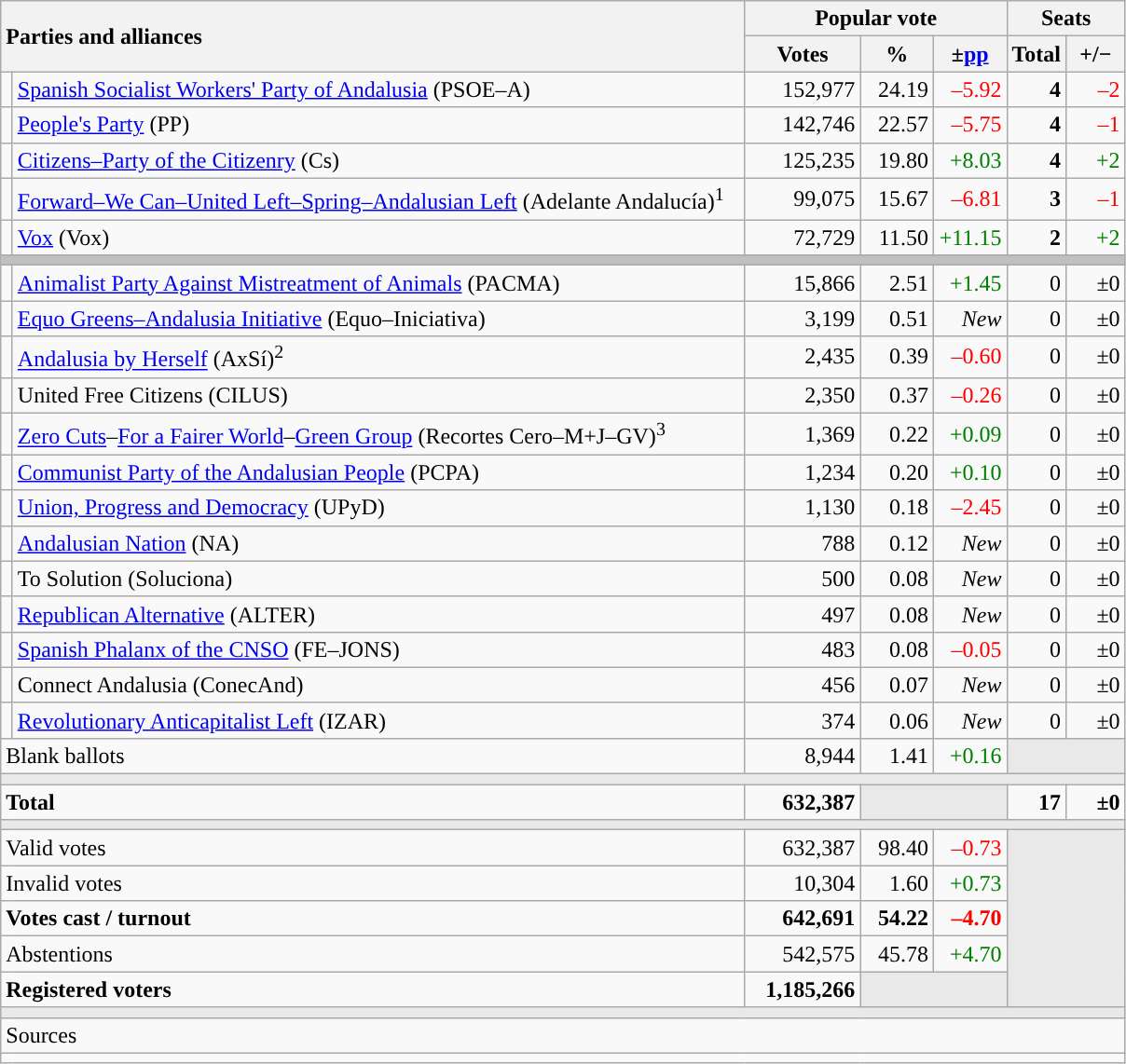<table class="wikitable" style="text-align:right;">
<tr>
<th style="text-align:left;" rowspan="2" colspan="2" width="525">Parties and alliances</th>
<th colspan="3">Popular vote</th>
<th colspan="2">Seats</th>
</tr>
<tr>
<th width="75">Votes</th>
<th width="45">%</th>
<th width="45">±<a href='#'>pp</a></th>
<th width="35">Total</th>
<th width="35">+/−</th>
</tr>
<tr>
<td width="1" style="color:inherit;background:"></td>
<td align="left"><a href='#'>Spanish Socialist Workers' Party of Andalusia</a> (PSOE–A)</td>
<td>152,977</td>
<td>24.19</td>
<td style="color:red;">–5.92</td>
<td><strong>4</strong></td>
<td style="color:red;">–2</td>
</tr>
<tr>
<td style="color:inherit;background:"></td>
<td align="left"><a href='#'>People's Party</a> (PP)</td>
<td>142,746</td>
<td>22.57</td>
<td style="color:red;">–5.75</td>
<td><strong>4</strong></td>
<td style="color:red;">–1</td>
</tr>
<tr>
<td style="color:inherit;background:"></td>
<td align="left"><a href='#'>Citizens–Party of the Citizenry</a> (Cs)</td>
<td>125,235</td>
<td>19.80</td>
<td style="color:green;">+8.03</td>
<td><strong>4</strong></td>
<td style="color:green;">+2</td>
</tr>
<tr>
<td style="color:inherit;background:"></td>
<td align="left"><a href='#'>Forward–We Can–United Left–Spring–Andalusian Left</a> (Adelante Andalucía)<sup>1</sup></td>
<td>99,075</td>
<td>15.67</td>
<td style="color:red;">–6.81</td>
<td><strong>3</strong></td>
<td style="color:red;">–1</td>
</tr>
<tr>
<td style="color:inherit;background:"></td>
<td align="left"><a href='#'>Vox</a> (Vox)</td>
<td>72,729</td>
<td>11.50</td>
<td style="color:green;">+11.15</td>
<td><strong>2</strong></td>
<td style="color:green;">+2</td>
</tr>
<tr>
<td colspan="7" bgcolor="#C0C0C0"></td>
</tr>
<tr>
<td style="color:inherit;background:"></td>
<td align="left"><a href='#'>Animalist Party Against Mistreatment of Animals</a> (PACMA)</td>
<td>15,866</td>
<td>2.51</td>
<td style="color:green;">+1.45</td>
<td>0</td>
<td>±0</td>
</tr>
<tr>
<td style="color:inherit;background:"></td>
<td align="left"><a href='#'>Equo Greens–Andalusia Initiative</a> (Equo–Iniciativa)</td>
<td>3,199</td>
<td>0.51</td>
<td><em>New</em></td>
<td>0</td>
<td>±0</td>
</tr>
<tr>
<td style="color:inherit;background:"></td>
<td align="left"><a href='#'>Andalusia by Herself</a> (AxSí)<sup>2</sup></td>
<td>2,435</td>
<td>0.39</td>
<td style="color:red;">–0.60</td>
<td>0</td>
<td>±0</td>
</tr>
<tr>
<td style="color:inherit;background:"></td>
<td align="left">United Free Citizens (CILUS)</td>
<td>2,350</td>
<td>0.37</td>
<td style="color:red;">–0.26</td>
<td>0</td>
<td>±0</td>
</tr>
<tr>
<td style="color:inherit;background:"></td>
<td align="left"><a href='#'>Zero Cuts</a>–<a href='#'>For a Fairer World</a>–<a href='#'>Green Group</a> (Recortes Cero–M+J–GV)<sup>3</sup></td>
<td>1,369</td>
<td>0.22</td>
<td style="color:green;">+0.09</td>
<td>0</td>
<td>±0</td>
</tr>
<tr>
<td style="color:inherit;background:"></td>
<td align="left"><a href='#'>Communist Party of the Andalusian People</a> (PCPA)</td>
<td>1,234</td>
<td>0.20</td>
<td style="color:green;">+0.10</td>
<td>0</td>
<td>±0</td>
</tr>
<tr>
<td style="color:inherit;background:"></td>
<td align="left"><a href='#'>Union, Progress and Democracy</a> (UPyD)</td>
<td>1,130</td>
<td>0.18</td>
<td style="color:red;">–2.45</td>
<td>0</td>
<td>±0</td>
</tr>
<tr>
<td style="color:inherit;background:"></td>
<td align="left"><a href='#'>Andalusian Nation</a> (NA)</td>
<td>788</td>
<td>0.12</td>
<td><em>New</em></td>
<td>0</td>
<td>±0</td>
</tr>
<tr>
<td style="color:inherit;background:"></td>
<td align="left">To Solution (Soluciona)</td>
<td>500</td>
<td>0.08</td>
<td><em>New</em></td>
<td>0</td>
<td>±0</td>
</tr>
<tr>
<td style="color:inherit;background:"></td>
<td align="left"><a href='#'>Republican Alternative</a> (ALTER)</td>
<td>497</td>
<td>0.08</td>
<td><em>New</em></td>
<td>0</td>
<td>±0</td>
</tr>
<tr>
<td style="color:inherit;background:"></td>
<td align="left"><a href='#'>Spanish Phalanx of the CNSO</a> (FE–JONS)</td>
<td>483</td>
<td>0.08</td>
<td style="color:red;">–0.05</td>
<td>0</td>
<td>±0</td>
</tr>
<tr>
<td style="color:inherit;background:"></td>
<td align="left">Connect Andalusia (ConecAnd)</td>
<td>456</td>
<td>0.07</td>
<td><em>New</em></td>
<td>0</td>
<td>±0</td>
</tr>
<tr>
<td style="color:inherit;background:"></td>
<td align="left"><a href='#'>Revolutionary Anticapitalist Left</a> (IZAR)</td>
<td>374</td>
<td>0.06</td>
<td><em>New</em></td>
<td>0</td>
<td>±0</td>
</tr>
<tr>
<td align="left" colspan="2">Blank ballots</td>
<td>8,944</td>
<td>1.41</td>
<td style="color:green;">+0.16</td>
<td bgcolor="#E9E9E9" colspan="2"></td>
</tr>
<tr>
<td colspan="7" bgcolor="#E9E9E9"></td>
</tr>
<tr style="font-weight:bold;">
<td align="left" colspan="2">Total</td>
<td>632,387</td>
<td bgcolor="#E9E9E9" colspan="2"></td>
<td>17</td>
<td>±0</td>
</tr>
<tr>
<td colspan="7" bgcolor="#E9E9E9"></td>
</tr>
<tr>
<td align="left" colspan="2">Valid votes</td>
<td>632,387</td>
<td>98.40</td>
<td style="color:red;">–0.73</td>
<td bgcolor="#E9E9E9" colspan="2" rowspan="5"></td>
</tr>
<tr>
<td align="left" colspan="2">Invalid votes</td>
<td>10,304</td>
<td>1.60</td>
<td style="color:green;">+0.73</td>
</tr>
<tr style="font-weight:bold;">
<td align="left" colspan="2">Votes cast / turnout</td>
<td>642,691</td>
<td>54.22</td>
<td style="color:red;">–4.70</td>
</tr>
<tr>
<td align="left" colspan="2">Abstentions</td>
<td>542,575</td>
<td>45.78</td>
<td style="color:green;">+4.70</td>
</tr>
<tr style="font-weight:bold;">
<td align="left" colspan="2">Registered voters</td>
<td>1,185,266</td>
<td bgcolor="#E9E9E9" colspan="2"></td>
</tr>
<tr>
<td colspan="7" bgcolor="#E9E9E9"></td>
</tr>
<tr>
<td align="left" colspan="7">Sources</td>
</tr>
<tr>
<td colspan="7" style="text-align:left; max-width:790px;"></td>
</tr>
</table>
